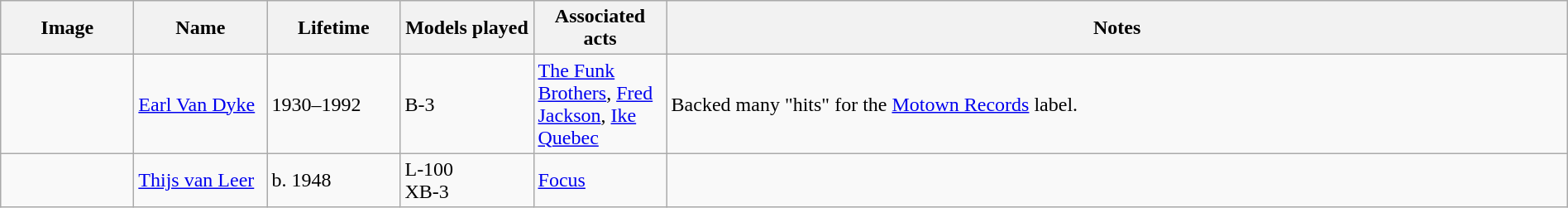<table class="wikitable" style="width:100%">
<tr>
<th style="width:100px;">Image</th>
<th style="width:100px;">Name</th>
<th style="width:100px;">Lifetime</th>
<th style="width:100px;">Models played</th>
<th style="width:100px;">Associated acts</th>
<th style="width:*;">Notes</th>
</tr>
<tr>
<td></td>
<td><a href='#'>Earl Van Dyke</a></td>
<td>1930–1992</td>
<td>B-3</td>
<td><a href='#'>The Funk Brothers</a>, <a href='#'>Fred Jackson</a>, <a href='#'>Ike Quebec</a></td>
<td>Backed many "hits" for the <a href='#'>Motown Records</a> label.</td>
</tr>
<tr>
<td></td>
<td><a href='#'>Thijs van Leer</a></td>
<td>b. 1948</td>
<td>L-100<br>XB-3</td>
<td><a href='#'>Focus</a></td>
<td></td>
</tr>
</table>
